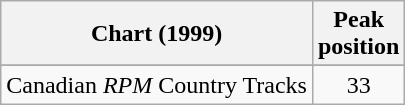<table class="wikitable sortable">
<tr>
<th align="left">Chart (1999)</th>
<th align="center">Peak<br>position</th>
</tr>
<tr>
</tr>
<tr>
<td align="left">Canadian <em>RPM</em> Country Tracks</td>
<td align="center">33</td>
</tr>
</table>
